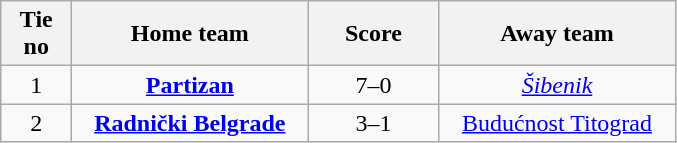<table class="wikitable" style="text-align: center">
<tr>
<th width=40>Tie no</th>
<th width=150>Home team</th>
<th width=80>Score</th>
<th width=150>Away team</th>
</tr>
<tr>
<td>1</td>
<td><strong><a href='#'>Partizan</a></strong></td>
<td>7–0</td>
<td><em><a href='#'>Šibenik</a></em></td>
</tr>
<tr>
<td>2</td>
<td><strong><a href='#'>Radnički Belgrade</a></strong></td>
<td>3–1</td>
<td><a href='#'>Budućnost Titograd</a></td>
</tr>
</table>
